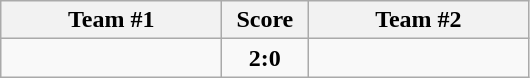<table class="wikitable" style="text-align:center;">
<tr>
<th width=140>Team #1</th>
<th width=50>Score</th>
<th width=140>Team #2</th>
</tr>
<tr>
<td style="text-align:right;"></td>
<td><strong>2:0</strong></td>
<td style="text-align:left;"></td>
</tr>
</table>
